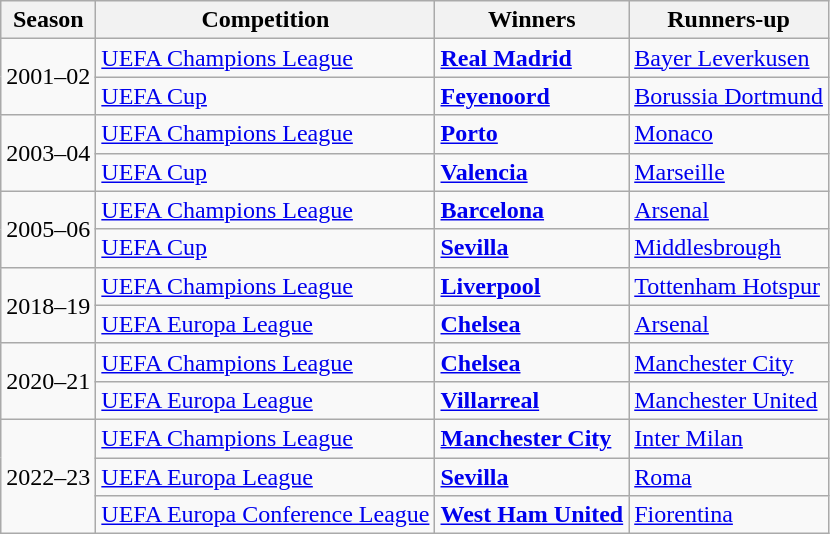<table class="wikitable sortable">
<tr>
<th>Season</th>
<th>Competition</th>
<th>Winners</th>
<th>Runners-up</th>
</tr>
<tr>
<td rowspan="2">2001–02</td>
<td><a href='#'>UEFA Champions League</a></td>
<td> <strong><a href='#'>Real Madrid</a></strong></td>
<td> <a href='#'>Bayer Leverkusen</a></td>
</tr>
<tr>
<td><a href='#'>UEFA Cup</a></td>
<td> <strong><a href='#'>Feyenoord</a></strong></td>
<td> <a href='#'>Borussia Dortmund</a></td>
</tr>
<tr>
<td rowspan="2">2003–04</td>
<td><a href='#'>UEFA Champions League</a></td>
<td> <strong><a href='#'>Porto</a></strong></td>
<td> <a href='#'>Monaco</a></td>
</tr>
<tr>
<td><a href='#'>UEFA Cup</a></td>
<td> <strong><a href='#'>Valencia</a></strong></td>
<td> <a href='#'>Marseille</a></td>
</tr>
<tr>
<td rowspan="2">2005–06</td>
<td><a href='#'>UEFA Champions League</a></td>
<td> <strong><a href='#'>Barcelona</a></strong></td>
<td> <a href='#'>Arsenal</a></td>
</tr>
<tr>
<td><a href='#'>UEFA Cup</a></td>
<td> <strong><a href='#'>Sevilla</a></strong></td>
<td> <a href='#'>Middlesbrough</a></td>
</tr>
<tr>
<td rowspan="2">2018–19</td>
<td><a href='#'>UEFA Champions League</a></td>
<td> <strong><a href='#'>Liverpool</a></strong></td>
<td> <a href='#'>Tottenham Hotspur</a></td>
</tr>
<tr>
<td><a href='#'>UEFA Europa League</a></td>
<td> <strong><a href='#'>Chelsea</a></strong></td>
<td> <a href='#'>Arsenal</a></td>
</tr>
<tr>
<td rowspan="2">2020–21</td>
<td><a href='#'>UEFA Champions League</a></td>
<td> <strong><a href='#'>Chelsea</a></strong></td>
<td> <a href='#'>Manchester City</a></td>
</tr>
<tr>
<td><a href='#'>UEFA Europa League</a></td>
<td> <strong><a href='#'>Villarreal</a></strong></td>
<td> <a href='#'>Manchester United</a></td>
</tr>
<tr>
<td rowspan="3">2022–23</td>
<td><a href='#'>UEFA Champions League</a></td>
<td> <strong><a href='#'>Manchester City</a></strong></td>
<td> <a href='#'>Inter Milan</a></td>
</tr>
<tr>
<td><a href='#'>UEFA Europa League</a></td>
<td> <strong><a href='#'>Sevilla</a></strong></td>
<td> <a href='#'>Roma</a></td>
</tr>
<tr>
<td><a href='#'>UEFA Europa Conference League</a></td>
<td> <strong><a href='#'>West Ham United</a></strong></td>
<td> <a href='#'>Fiorentina</a></td>
</tr>
</table>
